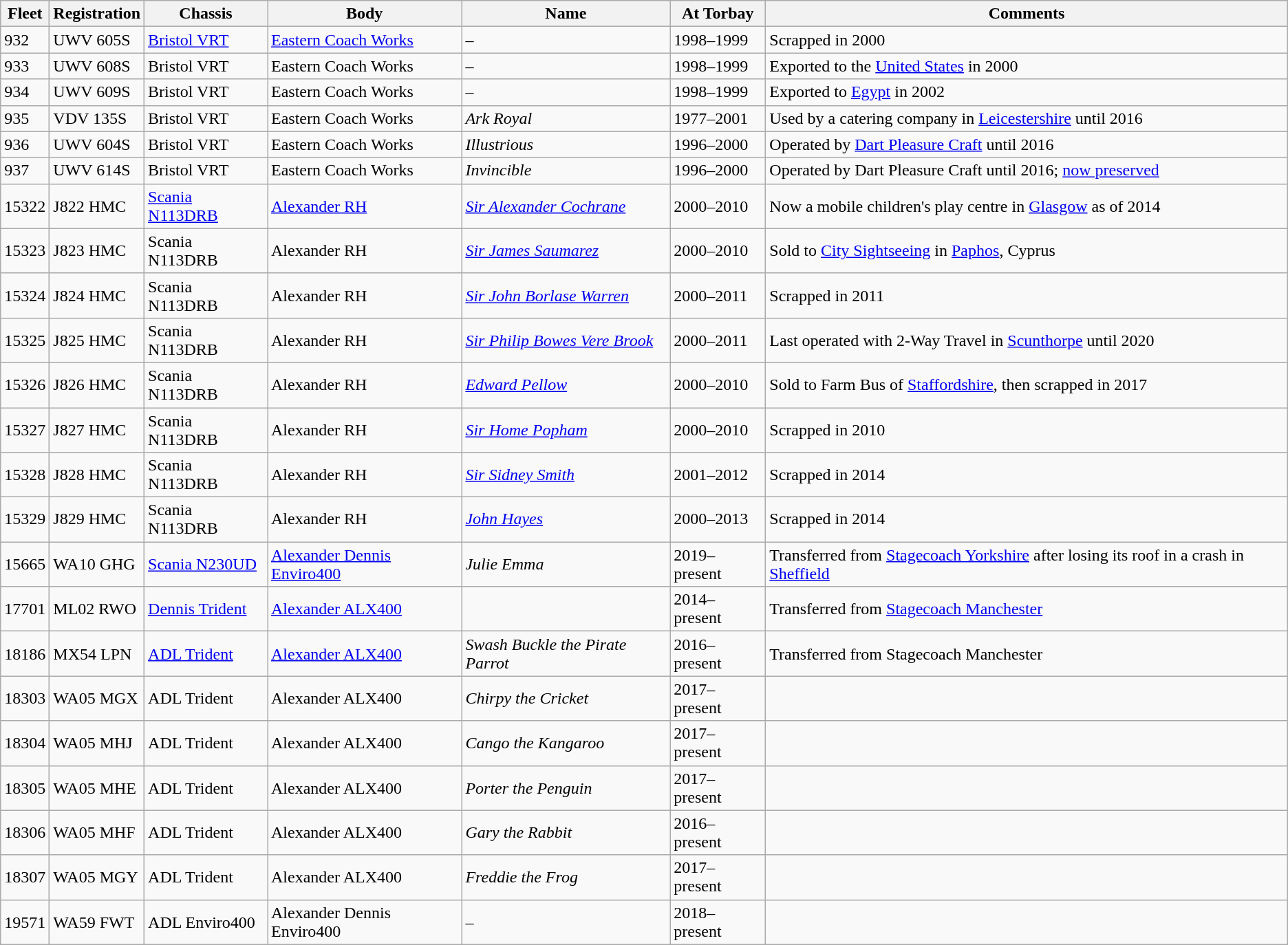<table class="wikitable">
<tr>
<th>Fleet</th>
<th>Registration</th>
<th>Chassis</th>
<th>Body</th>
<th>Name</th>
<th>At Torbay</th>
<th>Comments</th>
</tr>
<tr>
<td>932</td>
<td>UWV 605S</td>
<td><a href='#'>Bristol VRT</a></td>
<td><a href='#'>Eastern Coach Works</a></td>
<td>–</td>
<td>1998–1999</td>
<td>Scrapped in 2000</td>
</tr>
<tr>
<td>933</td>
<td>UWV 608S</td>
<td>Bristol VRT</td>
<td>Eastern Coach Works</td>
<td>–</td>
<td>1998–1999</td>
<td>Exported to the <a href='#'>United States</a> in 2000</td>
</tr>
<tr>
<td>934</td>
<td>UWV 609S</td>
<td>Bristol VRT</td>
<td>Eastern Coach Works</td>
<td>–</td>
<td>1998–1999</td>
<td>Exported to <a href='#'>Egypt</a> in 2002</td>
</tr>
<tr>
<td>935</td>
<td>VDV 135S</td>
<td>Bristol VRT</td>
<td>Eastern Coach Works</td>
<td><em>Ark Royal</em></td>
<td>1977–2001</td>
<td>Used by a catering company in <a href='#'>Leicestershire</a> until 2016</td>
</tr>
<tr>
<td>936</td>
<td>UWV 604S</td>
<td>Bristol VRT</td>
<td>Eastern Coach Works</td>
<td><em>Illustrious</em></td>
<td>1996–2000</td>
<td>Operated by <a href='#'>Dart Pleasure Craft</a> until 2016</td>
</tr>
<tr>
<td>937</td>
<td>UWV 614S</td>
<td>Bristol VRT</td>
<td>Eastern Coach Works</td>
<td><em>Invincible</em></td>
<td>1996–2000</td>
<td>Operated by Dart Pleasure Craft until 2016; <a href='#'>now preserved</a></td>
</tr>
<tr>
<td>15322</td>
<td>J822 HMC</td>
<td><a href='#'>Scania N113DRB</a></td>
<td><a href='#'>Alexander RH</a></td>
<td><em><a href='#'>Sir Alexander Cochrane</a></em></td>
<td>2000–2010</td>
<td>Now a mobile children's play centre in <a href='#'>Glasgow</a> as of 2014</td>
</tr>
<tr>
<td>15323</td>
<td>J823 HMC</td>
<td>Scania N113DRB</td>
<td>Alexander RH</td>
<td><em><a href='#'>Sir James Saumarez</a></em></td>
<td>2000–2010</td>
<td>Sold to <a href='#'>City Sightseeing</a> in <a href='#'>Paphos</a>, Cyprus</td>
</tr>
<tr>
<td>15324</td>
<td>J824 HMC</td>
<td>Scania N113DRB</td>
<td>Alexander RH</td>
<td><em><a href='#'>Sir John Borlase Warren</a></em></td>
<td>2000–2011</td>
<td>Scrapped in 2011</td>
</tr>
<tr>
<td>15325</td>
<td>J825 HMC</td>
<td>Scania N113DRB</td>
<td>Alexander RH</td>
<td><em><a href='#'>Sir Philip Bowes Vere Brook</a></em></td>
<td>2000–2011</td>
<td>Last operated with 2-Way Travel in <a href='#'>Scunthorpe</a> until 2020</td>
</tr>
<tr>
<td>15326</td>
<td>J826 HMC</td>
<td>Scania N113DRB</td>
<td>Alexander RH</td>
<td><em><a href='#'>Edward Pellow</a></em></td>
<td>2000–2010</td>
<td>Sold to Farm Bus of <a href='#'>Staffordshire</a>, then scrapped in 2017</td>
</tr>
<tr>
<td>15327</td>
<td>J827 HMC</td>
<td>Scania N113DRB</td>
<td>Alexander RH</td>
<td><em><a href='#'>Sir Home Popham</a></em></td>
<td>2000–2010</td>
<td>Scrapped in 2010</td>
</tr>
<tr>
<td>15328</td>
<td>J828 HMC</td>
<td>Scania N113DRB</td>
<td>Alexander RH</td>
<td><em><a href='#'>Sir Sidney Smith</a></em></td>
<td>2001–2012</td>
<td>Scrapped in 2014</td>
</tr>
<tr>
<td>15329</td>
<td>J829 HMC</td>
<td>Scania N113DRB</td>
<td>Alexander RH</td>
<td><em><a href='#'>John Hayes</a></em></td>
<td>2000–2013</td>
<td>Scrapped in 2014</td>
</tr>
<tr>
<td>15665</td>
<td>WA10 GHG</td>
<td><a href='#'>Scania N230UD</a></td>
<td><a href='#'>Alexander Dennis Enviro400</a></td>
<td><em>Julie Emma</em></td>
<td>2019–present</td>
<td>Transferred from <a href='#'>Stagecoach Yorkshire</a> after losing its roof in a crash in <a href='#'>Sheffield</a></td>
</tr>
<tr>
<td>17701</td>
<td>ML02 RWO</td>
<td><a href='#'>Dennis Trident</a></td>
<td><a href='#'>Alexander ALX400</a></td>
<td></td>
<td>2014–present</td>
<td>Transferred from <a href='#'>Stagecoach Manchester</a></td>
</tr>
<tr>
<td>18186</td>
<td>MX54 LPN</td>
<td><a href='#'>ADL Trident</a></td>
<td><a href='#'>Alexander ALX400</a></td>
<td><em>Swash Buckle the Pirate Parrot</em></td>
<td>2016–present</td>
<td>Transferred from Stagecoach Manchester</td>
</tr>
<tr>
<td>18303</td>
<td>WA05 MGX</td>
<td>ADL Trident</td>
<td>Alexander ALX400</td>
<td><em>Chirpy the Cricket</em></td>
<td>2017–present</td>
<td></td>
</tr>
<tr>
<td>18304</td>
<td>WA05 MHJ</td>
<td>ADL Trident</td>
<td>Alexander ALX400</td>
<td><em>Cango the Kangaroo</em></td>
<td>2017–present</td>
<td></td>
</tr>
<tr>
<td>18305</td>
<td>WA05 MHE</td>
<td>ADL Trident</td>
<td>Alexander ALX400</td>
<td><em>Porter the Penguin</em></td>
<td>2017–present</td>
<td></td>
</tr>
<tr>
<td>18306</td>
<td>WA05 MHF</td>
<td>ADL Trident</td>
<td>Alexander ALX400</td>
<td><em>Gary the Rabbit</em></td>
<td>2016–present</td>
<td></td>
</tr>
<tr>
<td>18307</td>
<td>WA05 MGY</td>
<td>ADL Trident</td>
<td>Alexander ALX400</td>
<td><em>Freddie the Frog</em></td>
<td>2017–present</td>
<td></td>
</tr>
<tr>
<td>19571</td>
<td>WA59 FWT</td>
<td>ADL Enviro400</td>
<td>Alexander Dennis Enviro400</td>
<td>–</td>
<td>2018–present</td>
<td></td>
</tr>
</table>
